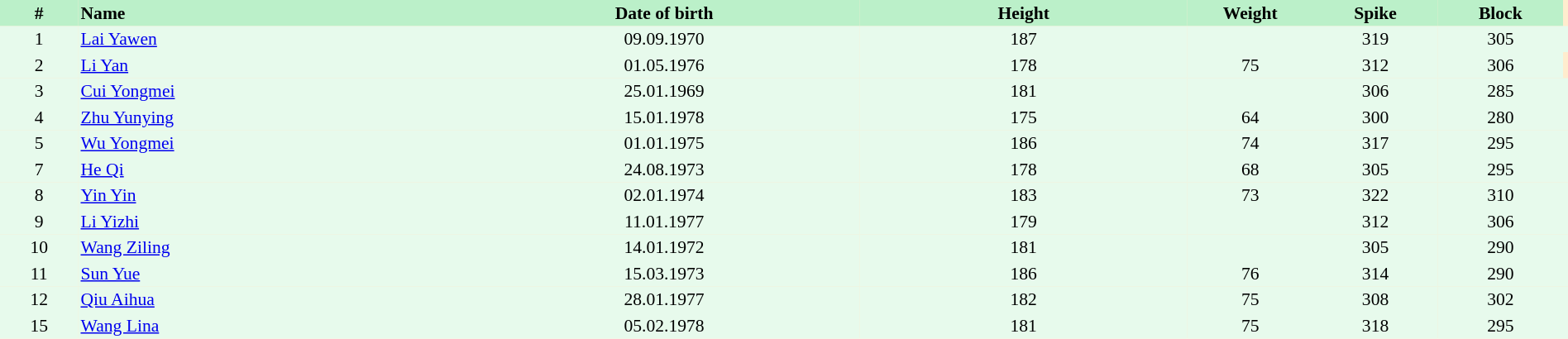<table border=0 cellpadding=2 cellspacing=0  |- bgcolor=#FFECCE style="text-align:center; font-size:90%;" width=100%>
<tr bgcolor=#BBF0C9>
<th width=5%>#</th>
<th width=25% align=left>Name</th>
<th width=25%>Date of birth</th>
<th width=21%>Height</th>
<th width=8%>Weight</th>
<th width=8%>Spike</th>
<th width=8%>Block</th>
</tr>
<tr bgcolor=#E7FAEC>
<td>1</td>
<td align=left><a href='#'>Lai Yawen</a></td>
<td>09.09.1970</td>
<td>187</td>
<td></td>
<td>319</td>
<td>305</td>
<td></td>
</tr>
<tr bgcolor=#E7FAEC>
<td>2</td>
<td align=left><a href='#'>Li Yan</a></td>
<td>01.05.1976</td>
<td>178</td>
<td>75</td>
<td>312</td>
<td>306</td>
</tr>
<tr bgcolor=#E7FAEC>
<td>3</td>
<td align=left><a href='#'>Cui Yongmei</a></td>
<td>25.01.1969</td>
<td>181</td>
<td></td>
<td>306</td>
<td>285</td>
<td></td>
</tr>
<tr bgcolor=#E7FAEC>
<td>4</td>
<td align=left><a href='#'>Zhu Yunying</a></td>
<td>15.01.1978</td>
<td>175</td>
<td>64</td>
<td>300</td>
<td>280</td>
<td></td>
</tr>
<tr bgcolor=#E7FAEC>
<td>5</td>
<td align=left><a href='#'>Wu Yongmei</a></td>
<td>01.01.1975</td>
<td>186</td>
<td>74</td>
<td>317</td>
<td>295</td>
<td></td>
</tr>
<tr bgcolor=#E7FAEC>
<td>7</td>
<td align=left><a href='#'>He Qi</a></td>
<td>24.08.1973</td>
<td>178</td>
<td>68</td>
<td>305</td>
<td>295</td>
<td></td>
</tr>
<tr bgcolor=#E7FAEC>
<td>8</td>
<td align=left><a href='#'>Yin Yin</a></td>
<td>02.01.1974</td>
<td>183</td>
<td>73</td>
<td>322</td>
<td>310</td>
<td></td>
</tr>
<tr bgcolor=#E7FAEC>
<td>9</td>
<td align=left><a href='#'>Li Yizhi</a></td>
<td>11.01.1977</td>
<td>179</td>
<td></td>
<td>312</td>
<td>306</td>
<td></td>
</tr>
<tr bgcolor=#E7FAEC>
<td>10</td>
<td align=left><a href='#'>Wang Ziling</a></td>
<td>14.01.1972</td>
<td>181</td>
<td></td>
<td>305</td>
<td>290</td>
<td></td>
</tr>
<tr bgcolor=#E7FAEC>
<td>11</td>
<td align=left><a href='#'>Sun Yue</a></td>
<td>15.03.1973</td>
<td>186</td>
<td>76</td>
<td>314</td>
<td>290</td>
<td></td>
</tr>
<tr bgcolor=#E7FAEC>
<td>12</td>
<td align=left><a href='#'>Qiu Aihua</a></td>
<td>28.01.1977</td>
<td>182</td>
<td>75</td>
<td>308</td>
<td>302</td>
<td></td>
</tr>
<tr bgcolor=#E7FAEC>
<td>15</td>
<td align=left><a href='#'>Wang Lina</a></td>
<td>05.02.1978</td>
<td>181</td>
<td>75</td>
<td>318</td>
<td>295</td>
<td></td>
</tr>
</table>
